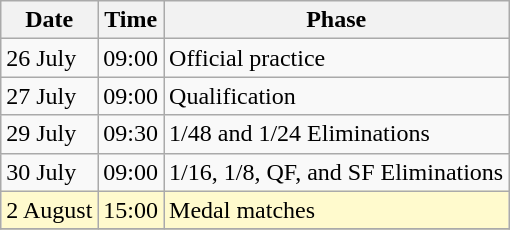<table class=wikitable>
<tr>
<th>Date</th>
<th>Time</th>
<th>Phase</th>
</tr>
<tr>
<td>26 July</td>
<td>09:00</td>
<td>Official practice</td>
</tr>
<tr>
<td>27 July</td>
<td>09:00</td>
<td>Qualification</td>
</tr>
<tr>
<td>29 July</td>
<td>09:30</td>
<td>1/48 and 1/24 Eliminations</td>
</tr>
<tr>
<td>30 July</td>
<td>09:00</td>
<td>1/16, 1/8, QF, and SF Eliminations</td>
</tr>
<tr style=background:lemonchiffon>
<td>2 August</td>
<td>15:00</td>
<td>Medal matches</td>
</tr>
<tr>
</tr>
</table>
